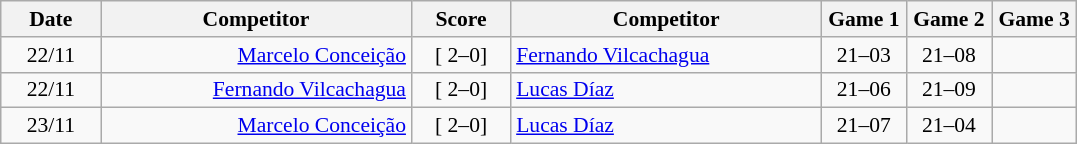<table class="wikitable" style="text-align:center; font-size:90% ">
<tr>
<th width="60">Date</th>
<th align="right" width="200">Competitor</th>
<th width="60">Score</th>
<th align="left" width="200">Competitor</th>
<th width="50">Game 1</th>
<th width="50">Game 2</th>
<th width="50">Game 3</th>
</tr>
<tr>
<td>22/11</td>
<td align="right"><a href='#'>Marcelo Conceição</a> </td>
<td align="center">[ 2–0]</td>
<td align="left"> <a href='#'>Fernando Vilcachagua</a></td>
<td>21–03</td>
<td>21–08</td>
<td></td>
</tr>
<tr>
<td>22/11</td>
<td align="right"><a href='#'>Fernando Vilcachagua</a> </td>
<td align="center">[ 2–0]</td>
<td align="left"> <a href='#'>Lucas Díaz</a></td>
<td>21–06</td>
<td>21–09</td>
<td></td>
</tr>
<tr>
<td>23/11</td>
<td align="right"><a href='#'>Marcelo Conceição</a> </td>
<td align="center">[ 2–0]</td>
<td align="left"> <a href='#'>Lucas Díaz</a></td>
<td>21–07</td>
<td>21–04</td>
<td></td>
</tr>
</table>
